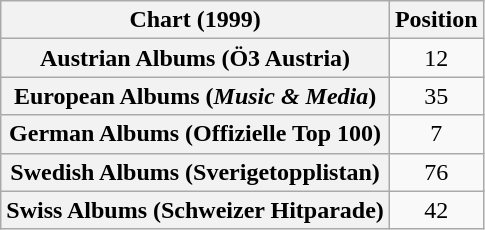<table class="wikitable sortable plainrowheaders" style="text-align:center">
<tr>
<th scope="col">Chart (1999)</th>
<th scope="col">Position</th>
</tr>
<tr>
<th scope="row">Austrian Albums (Ö3 Austria)</th>
<td>12</td>
</tr>
<tr>
<th scope="row">European Albums (<em>Music & Media</em>)</th>
<td>35</td>
</tr>
<tr>
<th scope="row">German Albums (Offizielle Top 100)</th>
<td>7</td>
</tr>
<tr>
<th scope="row">Swedish Albums (Sverigetopplistan)</th>
<td>76</td>
</tr>
<tr>
<th scope="row">Swiss Albums (Schweizer Hitparade)</th>
<td>42</td>
</tr>
</table>
